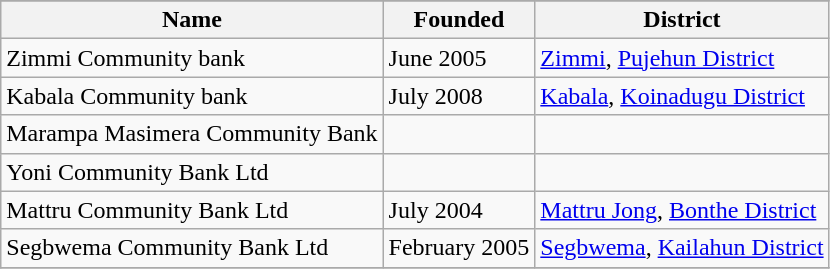<table class="wikitable">
<tr>
</tr>
<tr>
<th>Name</th>
<th>Founded</th>
<th>District</th>
</tr>
<tr>
<td>Zimmi Community bank</td>
<td>June 2005</td>
<td><a href='#'>Zimmi</a>, <a href='#'>Pujehun District</a></td>
</tr>
<tr>
<td>Kabala Community bank</td>
<td>July 2008</td>
<td><a href='#'>Kabala</a>, <a href='#'>Koinadugu District</a></td>
</tr>
<tr>
<td>Marampa Masimera Community Bank</td>
<td></td>
<td></td>
</tr>
<tr>
<td>Yoni Community Bank Ltd</td>
<td></td>
</tr>
<tr>
<td>Mattru Community Bank Ltd</td>
<td>July 2004</td>
<td><a href='#'>Mattru Jong</a>, <a href='#'>Bonthe District</a></td>
</tr>
<tr>
<td>Segbwema Community Bank Ltd</td>
<td>February 2005</td>
<td><a href='#'>Segbwema</a>, <a href='#'>Kailahun District</a></td>
</tr>
<tr>
</tr>
</table>
